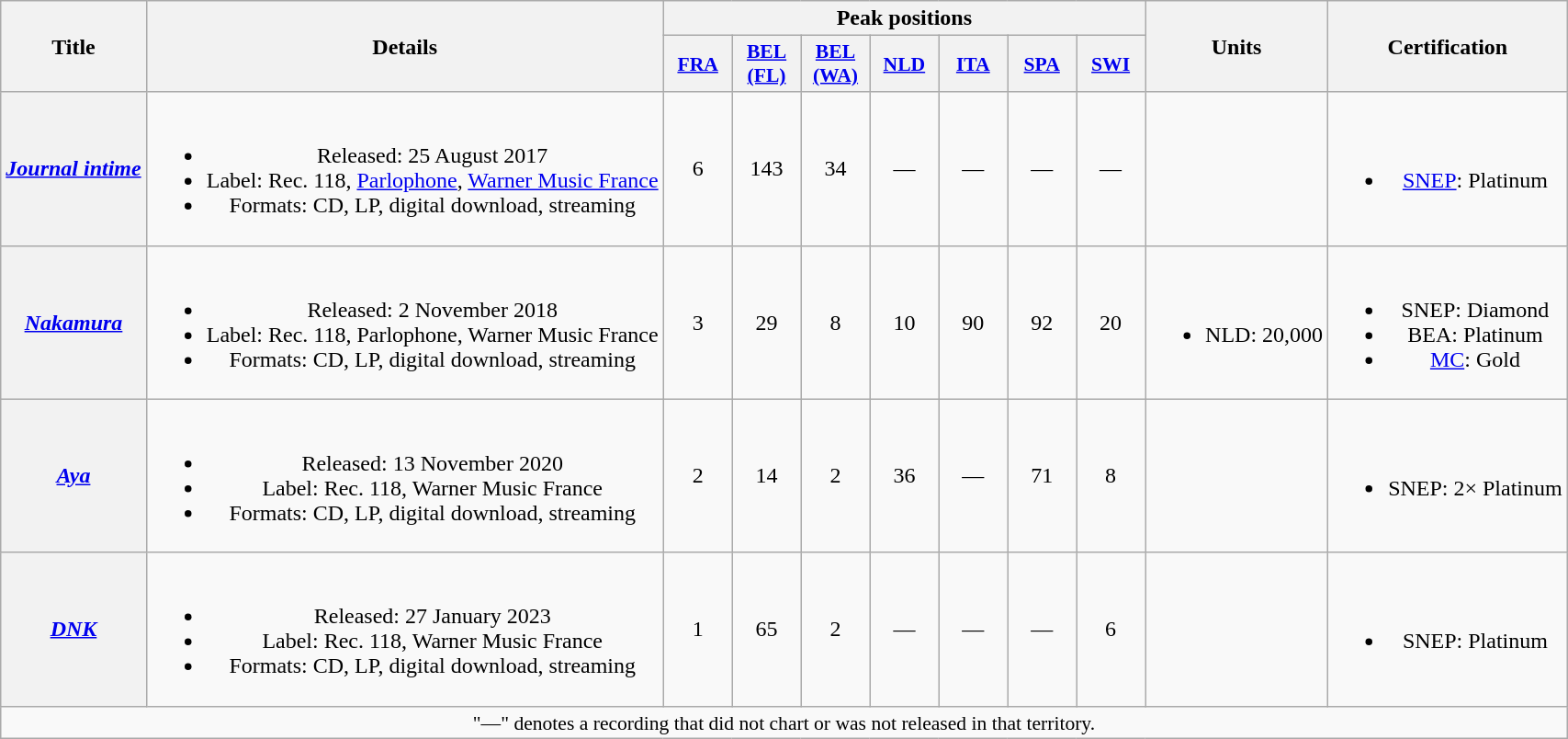<table class="wikitable plainrowheaders" style="text-align:center">
<tr>
<th rowspan="2">Title</th>
<th rowspan="2">Details</th>
<th colspan="7">Peak positions</th>
<th rowspan="2">Units</th>
<th rowspan="2">Certification</th>
</tr>
<tr>
<th scope="col" style="width:3em;font-size:90%;"><a href='#'>FRA</a><br></th>
<th scope="col" style="width:3em;font-size:90%;"><a href='#'>BEL<br>(FL)</a><br></th>
<th scope="col" style="width:3em;font-size:90%;"><a href='#'>BEL<br>(WA)</a><br></th>
<th scope="col" style="width:3em;font-size:90%;"><a href='#'>NLD</a><br></th>
<th scope="col" style="width:3em;font-size:90%;"><a href='#'>ITA</a><br></th>
<th scope="col" style="width:3em;font-size:90%;"><a href='#'>SPA</a><br></th>
<th scope="col" style="width:3em;font-size:90%;"><a href='#'>SWI</a><br></th>
</tr>
<tr>
<th scope="row"><em><a href='#'>Journal intime</a></em></th>
<td><br><ul><li>Released: 25 August 2017</li><li>Label: Rec. 118, <a href='#'>Parlophone</a>, <a href='#'>Warner Music France</a></li><li>Formats: CD, LP, digital download, streaming</li></ul></td>
<td>6</td>
<td>143</td>
<td>34</td>
<td>—</td>
<td>—</td>
<td>—</td>
<td>—</td>
<td></td>
<td><br><ul><li><a href='#'>SNEP</a>: Platinum</li></ul></td>
</tr>
<tr>
<th scope="row"><em><a href='#'>Nakamura</a></em></th>
<td><br><ul><li>Released: 2 November 2018</li><li>Label: Rec. 118, Parlophone, Warner Music France</li><li>Formats: CD, LP, digital download, streaming</li></ul></td>
<td>3</td>
<td>29</td>
<td>8</td>
<td>10</td>
<td>90</td>
<td>92</td>
<td>20</td>
<td><br><ul><li>NLD: 20,000</li></ul></td>
<td><br><ul><li>SNEP: Diamond</li><li>BEA: Platinum</li><li><a href='#'>MC</a>: Gold</li></ul></td>
</tr>
<tr>
<th scope="row"><em><a href='#'>Aya</a></em></th>
<td><br><ul><li>Released: 13 November 2020</li><li>Label: Rec. 118, Warner Music France</li><li>Formats: CD, LP, digital download, streaming</li></ul></td>
<td>2</td>
<td>14</td>
<td>2</td>
<td>36</td>
<td>—</td>
<td>71</td>
<td>8</td>
<td></td>
<td><br><ul><li>SNEP: 2× Platinum</li></ul></td>
</tr>
<tr>
<th scope="row"><em><a href='#'>DNK</a></em></th>
<td><br><ul><li>Released: 27 January 2023</li><li>Label: Rec. 118, Warner Music France</li><li>Formats: CD, LP, digital download, streaming</li></ul></td>
<td>1</td>
<td>65</td>
<td>2</td>
<td>—</td>
<td>—</td>
<td>—</td>
<td>6</td>
<td></td>
<td><br><ul><li>SNEP: Platinum</li></ul></td>
</tr>
<tr>
<td colspan="11" style="font-size:90%">"—" denotes a recording that did not chart or was not released in that territory.</td>
</tr>
</table>
